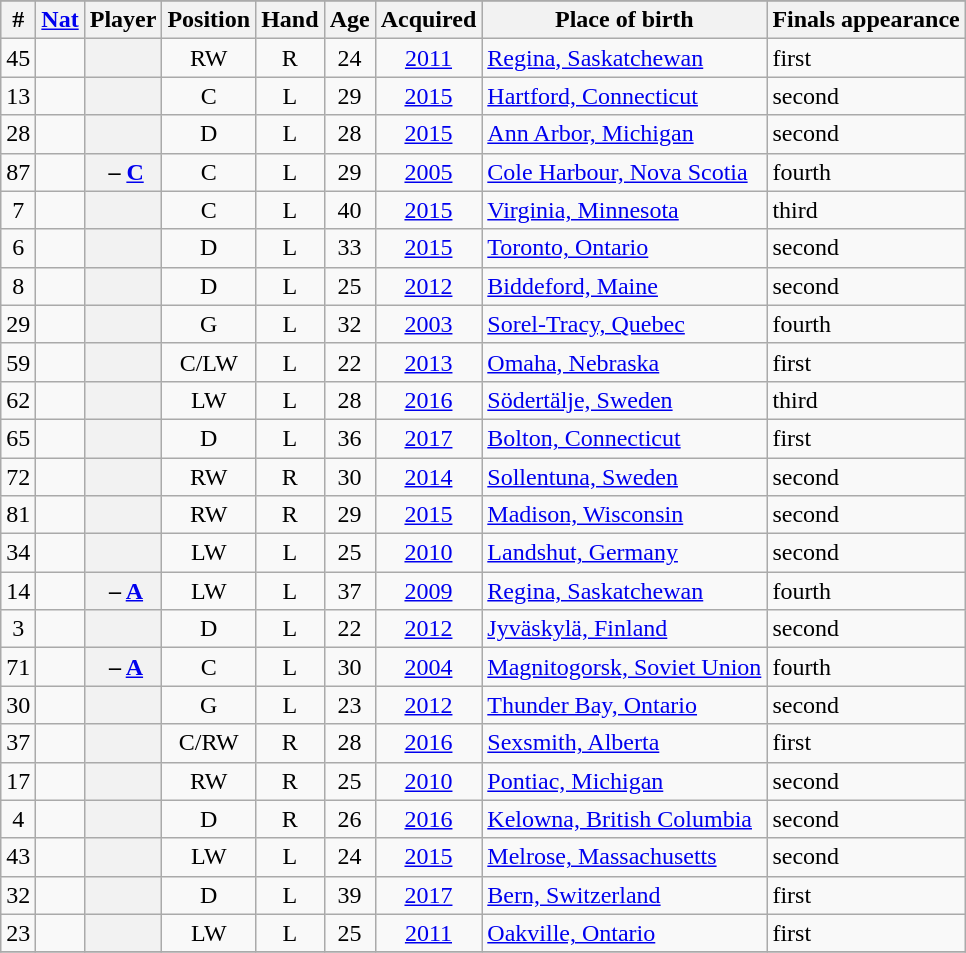<table class="sortable wikitable plainrowheaders" style="text-align:center">
<tr style="text-align:center;">
</tr>
<tr style="background:#dddddd;">
<th scope="col">#</th>
<th scope="col"><a href='#'>Nat</a></th>
<th scope="col">Player</th>
<th scope="col">Position</th>
<th scope="col">Hand</th>
<th scope="col">Age</th>
<th scope="col">Acquired</th>
<th scope="col" class="unsortable">Place of birth</th>
<th scope="col" class="unsortable">Finals appearance</th>
</tr>
<tr>
<td>45</td>
<td></td>
<th scope="row" align="left"></th>
<td>RW</td>
<td>R</td>
<td>24</td>
<td><a href='#'>2011</a></td>
<td align="left"><a href='#'>Regina, Saskatchewan</a></td>
<td align="left">first</td>
</tr>
<tr>
<td>13</td>
<td></td>
<th scope="row" align="left"></th>
<td>C</td>
<td>L</td>
<td>29</td>
<td><a href='#'>2015</a></td>
<td align="left"><a href='#'>Hartford, Connecticut</a></td>
<td align="left">second </td>
</tr>
<tr>
<td>28</td>
<td></td>
<th scope="row" align="left"></th>
<td>D</td>
<td>L</td>
<td>28</td>
<td><a href='#'>2015</a></td>
<td align="left"><a href='#'>Ann Arbor, Michigan</a></td>
<td align="left">second </td>
</tr>
<tr>
<td>87</td>
<td></td>
<th scope="row" align="left"> – <a href='#'>C</a></th>
<td>C</td>
<td>L</td>
<td>29</td>
<td><a href='#'>2005</a></td>
<td align="left"><a href='#'>Cole Harbour, Nova Scotia</a></td>
<td align="left">fourth </td>
</tr>
<tr>
<td>7</td>
<td></td>
<th scope="row" align="left"></th>
<td>C</td>
<td>L</td>
<td>40</td>
<td><a href='#'>2015</a></td>
<td align="left"><a href='#'>Virginia, Minnesota</a></td>
<td align="left">third </td>
</tr>
<tr>
<td>6</td>
<td></td>
<th scope="row" align="left"></th>
<td>D</td>
<td>L</td>
<td>33</td>
<td><a href='#'>2015</a></td>
<td align="left"><a href='#'>Toronto, Ontario</a></td>
<td align="left">second </td>
</tr>
<tr>
<td>8</td>
<td></td>
<th scope="row" align="left"></th>
<td>D</td>
<td>L</td>
<td>25</td>
<td><a href='#'>2012</a></td>
<td align="left"><a href='#'>Biddeford, Maine</a></td>
<td align="left">second </td>
</tr>
<tr>
<td>29</td>
<td></td>
<th scope="row" align="left"></th>
<td>G</td>
<td>L</td>
<td>32</td>
<td><a href='#'>2003</a></td>
<td align="left"><a href='#'>Sorel-Tracy, Quebec</a></td>
<td align="left">fourth </td>
</tr>
<tr>
<td>59</td>
<td></td>
<th scope="row" align="left"></th>
<td>C/LW</td>
<td>L</td>
<td>22</td>
<td><a href='#'>2013</a></td>
<td align="left"><a href='#'>Omaha, Nebraska</a></td>
<td align="left">first</td>
</tr>
<tr>
<td>62</td>
<td></td>
<th scope="row" align="left"></th>
<td>LW</td>
<td>L</td>
<td>28</td>
<td><a href='#'>2016</a></td>
<td align="left"><a href='#'>Södertälje, Sweden</a></td>
<td align="left">third </td>
</tr>
<tr>
<td>65</td>
<td></td>
<th scope="row" align="left"></th>
<td>D</td>
<td>L</td>
<td>36</td>
<td><a href='#'>2017</a></td>
<td align="left"><a href='#'>Bolton, Connecticut</a></td>
<td align="left">first</td>
</tr>
<tr>
<td>72</td>
<td></td>
<th scope="row" align="left"></th>
<td>RW</td>
<td>R</td>
<td>30</td>
<td><a href='#'>2014</a></td>
<td align="left"><a href='#'>Sollentuna, Sweden</a></td>
<td align="left">second </td>
</tr>
<tr>
<td>81</td>
<td></td>
<th scope="row" align="left"></th>
<td>RW</td>
<td>R</td>
<td>29</td>
<td><a href='#'>2015</a></td>
<td align="left"><a href='#'>Madison, Wisconsin</a></td>
<td align="left">second </td>
</tr>
<tr>
<td>34</td>
<td></td>
<th scope="row" align="left"></th>
<td>LW</td>
<td>L</td>
<td>25</td>
<td><a href='#'>2010</a></td>
<td align="left"><a href='#'>Landshut, Germany</a></td>
<td align="left">second </td>
</tr>
<tr>
<td>14</td>
<td></td>
<th scope="row" align="left"> – <a href='#'>A</a></th>
<td>LW</td>
<td>L</td>
<td>37</td>
<td><a href='#'>2009</a></td>
<td align="left"><a href='#'>Regina, Saskatchewan</a></td>
<td align="left">fourth <br></td>
</tr>
<tr>
<td>3</td>
<td></td>
<th scope="row" align="left"></th>
<td>D</td>
<td>L</td>
<td>22</td>
<td><a href='#'>2012</a></td>
<td align="left"><a href='#'>Jyväskylä, Finland</a></td>
<td align="left">second </td>
</tr>
<tr>
<td>71</td>
<td></td>
<th scope="row" align="left"> – <a href='#'>A</a></th>
<td>C</td>
<td>L</td>
<td>30</td>
<td><a href='#'>2004</a></td>
<td align="left"><a href='#'>Magnitogorsk, Soviet Union</a></td>
<td align="left">fourth </td>
</tr>
<tr>
<td>30</td>
<td></td>
<th scope="row" align="left"></th>
<td>G</td>
<td>L</td>
<td>23</td>
<td><a href='#'>2012</a></td>
<td align="left"><a href='#'>Thunder Bay, Ontario</a></td>
<td align="left">second </td>
</tr>
<tr>
<td>37</td>
<td></td>
<th scope="row" align="left"></th>
<td>C/RW</td>
<td>R</td>
<td>28</td>
<td><a href='#'>2016</a></td>
<td align="left"><a href='#'>Sexsmith, Alberta</a></td>
<td align="left">first</td>
</tr>
<tr>
<td>17</td>
<td></td>
<th scope="row" align="left"></th>
<td>RW</td>
<td>R</td>
<td>25</td>
<td><a href='#'>2010</a></td>
<td align="left"><a href='#'>Pontiac, Michigan</a></td>
<td align="left">second </td>
</tr>
<tr>
<td>4</td>
<td></td>
<th scope="row" align="left"></th>
<td>D</td>
<td>R</td>
<td>26</td>
<td><a href='#'>2016</a></td>
<td align="left"><a href='#'>Kelowna, British Columbia</a></td>
<td align="left">second </td>
</tr>
<tr>
<td>43</td>
<td></td>
<th scope="row" align="left"></th>
<td>LW</td>
<td>L</td>
<td>24</td>
<td><a href='#'>2015</a></td>
<td align="left"><a href='#'>Melrose, Massachusetts</a></td>
<td align="left">second </td>
</tr>
<tr>
<td>32</td>
<td></td>
<th scope="row" align="left"></th>
<td>D</td>
<td>L</td>
<td>39</td>
<td><a href='#'>2017</a></td>
<td align="left"><a href='#'>Bern, Switzerland</a></td>
<td align="left">first</td>
</tr>
<tr>
<td>23</td>
<td></td>
<th scope="row" align="left"></th>
<td>LW</td>
<td>L</td>
<td>25</td>
<td><a href='#'>2011</a></td>
<td align="left"><a href='#'>Oakville, Ontario</a></td>
<td align="left">first</td>
</tr>
<tr>
</tr>
</table>
